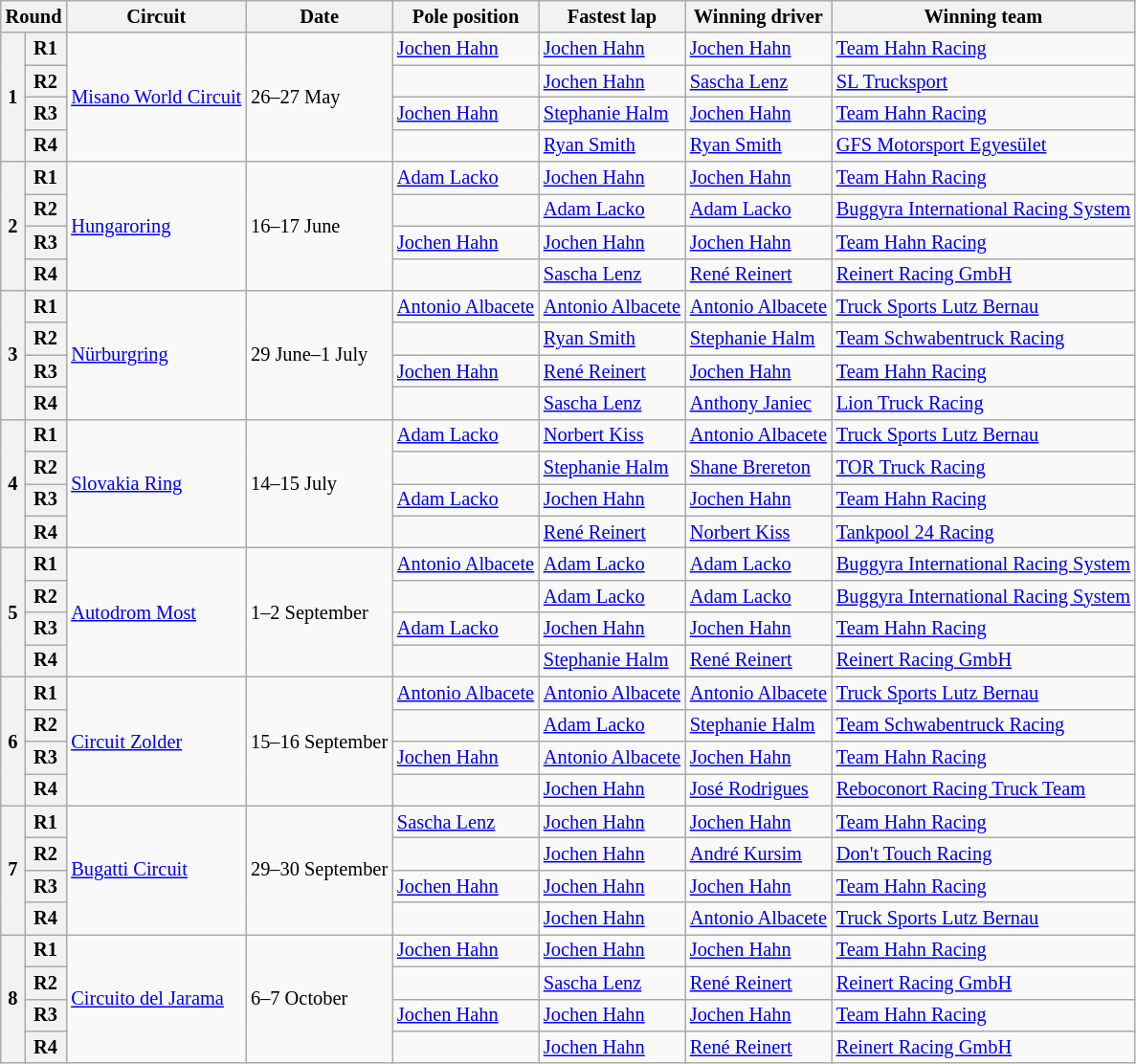<table class="wikitable" style="font-size: 85%">
<tr>
<th colspan=2>Round</th>
<th>Circuit</th>
<th>Date</th>
<th>Pole position</th>
<th>Fastest lap</th>
<th>Winning driver</th>
<th>Winning team</th>
</tr>
<tr>
<th rowspan="4">1</th>
<th>R1</th>
<td rowspan="4"> <a href='#'>Misano World Circuit</a></td>
<td rowspan="4">26–27 May</td>
<td> <a href='#'>Jochen Hahn</a></td>
<td> <a href='#'>Jochen Hahn</a></td>
<td> <a href='#'>Jochen Hahn</a></td>
<td> <a href='#'>Team Hahn Racing</a></td>
</tr>
<tr>
<th>R2</th>
<td></td>
<td> <a href='#'>Jochen Hahn</a></td>
<td> <a href='#'>Sascha Lenz</a></td>
<td> <a href='#'>SL Trucksport</a></td>
</tr>
<tr>
<th>R3</th>
<td> <a href='#'>Jochen Hahn</a></td>
<td> <a href='#'>Stephanie Halm</a></td>
<td> <a href='#'>Jochen Hahn</a></td>
<td> <a href='#'>Team Hahn Racing</a></td>
</tr>
<tr>
<th>R4</th>
<td></td>
<td> <a href='#'>Ryan Smith</a></td>
<td> <a href='#'>Ryan Smith</a></td>
<td> <a href='#'>GFS Motorsport Egyesület</a></td>
</tr>
<tr>
<th rowspan="4">2</th>
<th>R1</th>
<td rowspan="4"> <a href='#'>Hungaroring</a></td>
<td rowspan="4">16–17 June</td>
<td> <a href='#'>Adam Lacko</a></td>
<td> <a href='#'>Jochen Hahn</a></td>
<td> <a href='#'>Jochen Hahn</a></td>
<td> <a href='#'>Team Hahn Racing</a></td>
</tr>
<tr>
<th>R2</th>
<td></td>
<td> <a href='#'>Adam Lacko</a></td>
<td> <a href='#'>Adam Lacko</a></td>
<td> <a href='#'>Buggyra International Racing System</a></td>
</tr>
<tr>
<th>R3</th>
<td> <a href='#'>Jochen Hahn</a></td>
<td> <a href='#'>Jochen Hahn</a></td>
<td> <a href='#'>Jochen Hahn</a></td>
<td> <a href='#'>Team Hahn Racing</a></td>
</tr>
<tr>
<th>R4</th>
<td></td>
<td> <a href='#'>Sascha Lenz</a></td>
<td> <a href='#'>René Reinert</a></td>
<td> <a href='#'>Reinert Racing GmbH</a></td>
</tr>
<tr>
<th rowspan="4">3</th>
<th>R1</th>
<td rowspan="4"> <a href='#'>Nürburgring</a></td>
<td rowspan="4">29 June–1 July</td>
<td> <a href='#'>Antonio Albacete</a></td>
<td> <a href='#'>Antonio Albacete</a></td>
<td> <a href='#'>Antonio Albacete</a></td>
<td> <a href='#'>Truck Sports Lutz Bernau</a></td>
</tr>
<tr>
<th>R2</th>
<td></td>
<td> <a href='#'>Ryan Smith</a></td>
<td> <a href='#'>Stephanie Halm</a></td>
<td> <a href='#'>Team Schwabentruck Racing</a></td>
</tr>
<tr>
<th>R3</th>
<td> <a href='#'>Jochen Hahn</a></td>
<td> <a href='#'>René Reinert</a></td>
<td> <a href='#'>Jochen Hahn</a></td>
<td> <a href='#'>Team Hahn Racing</a></td>
</tr>
<tr>
<th>R4</th>
<td></td>
<td> <a href='#'>Sascha Lenz</a></td>
<td> <a href='#'>Anthony Janiec</a></td>
<td> <a href='#'>Lion Truck Racing</a></td>
</tr>
<tr>
<th rowspan="4">4</th>
<th>R1</th>
<td rowspan="4"> <a href='#'>Slovakia Ring</a></td>
<td rowspan="4">14–15 July</td>
<td> <a href='#'>Adam Lacko</a></td>
<td> <a href='#'>Norbert Kiss</a></td>
<td> <a href='#'>Antonio Albacete</a></td>
<td> <a href='#'>Truck Sports Lutz Bernau</a></td>
</tr>
<tr>
<th>R2</th>
<td></td>
<td> <a href='#'>Stephanie Halm</a></td>
<td> <a href='#'>Shane Brereton</a></td>
<td> <a href='#'>TOR Truck Racing</a></td>
</tr>
<tr>
<th>R3</th>
<td> <a href='#'>Adam Lacko</a></td>
<td> <a href='#'>Jochen Hahn</a></td>
<td> <a href='#'>Jochen Hahn</a></td>
<td> <a href='#'>Team Hahn Racing</a></td>
</tr>
<tr>
<th>R4</th>
<td></td>
<td> <a href='#'>René Reinert</a></td>
<td> <a href='#'>Norbert Kiss</a></td>
<td> <a href='#'>Tankpool 24 Racing</a></td>
</tr>
<tr>
<th rowspan="4">5</th>
<th>R1</th>
<td rowspan="4"> <a href='#'>Autodrom Most</a></td>
<td rowspan="4">1–2 September</td>
<td> <a href='#'>Antonio Albacete</a></td>
<td> <a href='#'>Adam Lacko</a></td>
<td> <a href='#'>Adam Lacko</a></td>
<td> <a href='#'>Buggyra International Racing System</a></td>
</tr>
<tr>
<th>R2</th>
<td></td>
<td> <a href='#'>Adam Lacko</a></td>
<td> <a href='#'>Adam Lacko</a></td>
<td> <a href='#'>Buggyra International Racing System</a></td>
</tr>
<tr>
<th>R3</th>
<td> <a href='#'>Adam Lacko</a></td>
<td> <a href='#'>Jochen Hahn</a></td>
<td> <a href='#'>Jochen Hahn</a></td>
<td> <a href='#'>Team Hahn Racing</a></td>
</tr>
<tr>
<th>R4</th>
<td></td>
<td> <a href='#'>Stephanie Halm</a></td>
<td> <a href='#'>René Reinert</a></td>
<td> <a href='#'>Reinert Racing GmbH</a></td>
</tr>
<tr>
<th rowspan="4">6</th>
<th>R1</th>
<td rowspan="4"> <a href='#'>Circuit Zolder</a></td>
<td rowspan="4">15–16 September</td>
<td> <a href='#'>Antonio Albacete</a></td>
<td> <a href='#'>Antonio Albacete</a></td>
<td> <a href='#'>Antonio Albacete</a></td>
<td> <a href='#'>Truck Sports Lutz Bernau</a></td>
</tr>
<tr>
<th>R2</th>
<td></td>
<td> <a href='#'>Adam Lacko</a></td>
<td> <a href='#'>Stephanie Halm</a></td>
<td> <a href='#'>Team Schwabentruck Racing</a></td>
</tr>
<tr>
<th>R3</th>
<td> <a href='#'>Jochen Hahn</a></td>
<td> <a href='#'>Antonio Albacete</a></td>
<td> <a href='#'>Jochen Hahn</a></td>
<td> <a href='#'>Team Hahn Racing</a></td>
</tr>
<tr>
<th>R4</th>
<td></td>
<td> <a href='#'>Jochen Hahn</a></td>
<td> <a href='#'>José Rodrigues</a></td>
<td> <a href='#'>Reboconort Racing Truck Team</a></td>
</tr>
<tr>
<th rowspan="4">7</th>
<th>R1</th>
<td rowspan="4"> <a href='#'>Bugatti Circuit</a></td>
<td rowspan="4">29–30 September</td>
<td> <a href='#'>Sascha Lenz</a></td>
<td> <a href='#'>Jochen Hahn</a></td>
<td> <a href='#'>Jochen Hahn</a></td>
<td> <a href='#'>Team Hahn Racing</a></td>
</tr>
<tr>
<th>R2</th>
<td></td>
<td> <a href='#'>Jochen Hahn</a></td>
<td> <a href='#'>André Kursim</a></td>
<td> <a href='#'>Don't Touch Racing</a></td>
</tr>
<tr>
<th>R3</th>
<td> <a href='#'>Jochen Hahn</a></td>
<td> <a href='#'>Jochen Hahn</a></td>
<td> <a href='#'>Jochen Hahn</a></td>
<td> <a href='#'>Team Hahn Racing</a></td>
</tr>
<tr>
<th>R4</th>
<td></td>
<td> <a href='#'>Jochen Hahn</a></td>
<td> <a href='#'>Antonio Albacete</a></td>
<td> <a href='#'>Truck Sports Lutz Bernau</a></td>
</tr>
<tr>
<th rowspan="4">8</th>
<th>R1</th>
<td rowspan="4"> <a href='#'>Circuito del Jarama</a></td>
<td rowspan="4">6–7 October</td>
<td> <a href='#'>Jochen Hahn</a></td>
<td> <a href='#'>Jochen Hahn</a></td>
<td> <a href='#'>Jochen Hahn</a></td>
<td> <a href='#'>Team Hahn Racing</a></td>
</tr>
<tr>
<th>R2</th>
<td></td>
<td> <a href='#'>Sascha Lenz</a></td>
<td> <a href='#'>René Reinert</a></td>
<td> <a href='#'>Reinert Racing GmbH</a></td>
</tr>
<tr>
<th>R3</th>
<td> <a href='#'>Jochen Hahn</a></td>
<td> <a href='#'>Jochen Hahn</a></td>
<td> <a href='#'>Jochen Hahn</a></td>
<td> <a href='#'>Team Hahn Racing</a></td>
</tr>
<tr>
<th>R4</th>
<td></td>
<td> <a href='#'>Jochen Hahn</a></td>
<td> <a href='#'>René Reinert</a></td>
<td> <a href='#'>Reinert Racing GmbH</a></td>
</tr>
</table>
